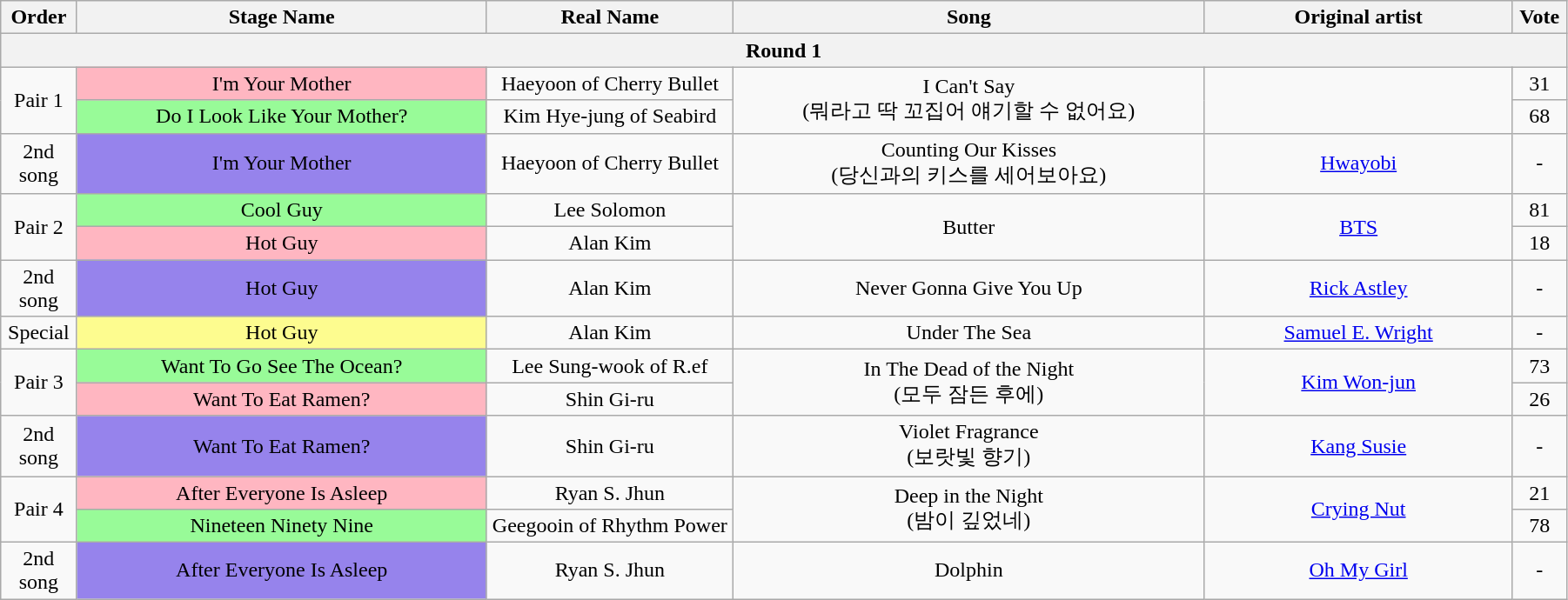<table class="wikitable" style="text-align:center; width:95%;">
<tr>
<th style="width:1%;">Order</th>
<th style="width:20%;">Stage Name</th>
<th style="width:12%;">Real Name</th>
<th style="width:23%;">Song</th>
<th style="width:15%;">Original artist</th>
<th style="width:1%;">Vote</th>
</tr>
<tr>
<th colspan=6>Round 1</th>
</tr>
<tr>
<td rowspan=2>Pair 1</td>
<td bgcolor="lightpink">I'm Your Mother</td>
<td>Haeyoon of Cherry Bullet</td>
<td rowspan=2>I Can't Say<br>(뭐라고 딱 꼬집어 얘기할 수 없어요)</td>
<td rowspan=2></td>
<td>31</td>
</tr>
<tr>
<td bgcolor="palegreen">Do I Look Like Your Mother?</td>
<td>Kim Hye-jung of Seabird</td>
<td>68</td>
</tr>
<tr>
<td>2nd song</td>
<td bgcolor="#9683EC">I'm Your Mother</td>
<td>Haeyoon of Cherry Bullet</td>
<td>Counting Our Kisses<br>(당신과의 키스를 세어보아요)</td>
<td><a href='#'>Hwayobi</a></td>
<td>-</td>
</tr>
<tr>
<td rowspan=2>Pair 2</td>
<td bgcolor="palegreen">Cool Guy</td>
<td>Lee Solomon</td>
<td rowspan=2>Butter</td>
<td rowspan=2><a href='#'>BTS</a></td>
<td>81</td>
</tr>
<tr>
<td bgcolor="lightpink">Hot Guy</td>
<td>Alan Kim</td>
<td>18</td>
</tr>
<tr>
<td>2nd song</td>
<td bgcolor="#9683EC">Hot Guy</td>
<td>Alan Kim</td>
<td>Never Gonna Give You Up</td>
<td><a href='#'>Rick Astley</a></td>
<td>-</td>
</tr>
<tr>
<td>Special</td>
<td bgcolor="FDFC8F">Hot Guy</td>
<td>Alan Kim</td>
<td>Under The Sea</td>
<td><a href='#'>Samuel E. Wright</a></td>
<td>-</td>
</tr>
<tr>
<td rowspan=2>Pair 3</td>
<td bgcolor="palegreen">Want To Go See The Ocean?</td>
<td>Lee Sung-wook of R.ef</td>
<td rowspan=2>In The Dead of the Night<br>(모두 잠든 후에)</td>
<td rowspan=2><a href='#'>Kim Won-jun</a></td>
<td>73</td>
</tr>
<tr>
<td bgcolor="lightpink">Want To Eat Ramen?</td>
<td>Shin Gi-ru</td>
<td>26</td>
</tr>
<tr>
<td>2nd song</td>
<td bgcolor="#9683EC">Want To Eat Ramen?</td>
<td>Shin Gi-ru</td>
<td>Violet Fragrance<br>(보랏빛 향기)</td>
<td><a href='#'>Kang Susie</a></td>
<td>-</td>
</tr>
<tr>
<td rowspan=2>Pair 4</td>
<td bgcolor="lightpink">After Everyone Is Asleep</td>
<td>Ryan S. Jhun</td>
<td rowspan=2>Deep in the Night<br>(밤이 깊었네)</td>
<td rowspan=2><a href='#'>Crying Nut</a></td>
<td>21</td>
</tr>
<tr>
<td bgcolor="palegreen">Nineteen Ninety Nine</td>
<td>Geegooin of Rhythm Power</td>
<td>78</td>
</tr>
<tr>
<td>2nd song</td>
<td bgcolor="#9683EC">After Everyone Is Asleep</td>
<td>Ryan S. Jhun</td>
<td>Dolphin</td>
<td><a href='#'>Oh My Girl</a></td>
<td>-</td>
</tr>
</table>
